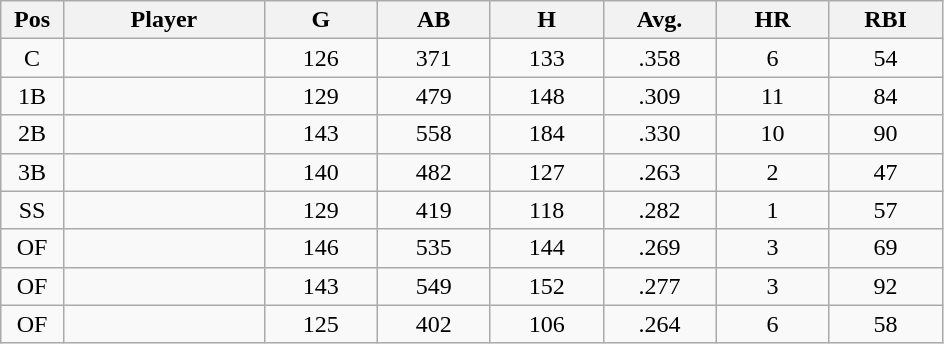<table class="wikitable sortable">
<tr>
<th bgcolor="#DDDDFF" width="5%">Pos</th>
<th bgcolor="#DDDDFF" width="16%">Player</th>
<th bgcolor="#DDDDFF" width="9%">G</th>
<th bgcolor="#DDDDFF" width="9%">AB</th>
<th bgcolor="#DDDDFF" width="9%">H</th>
<th bgcolor="#DDDDFF" width="9%">Avg.</th>
<th bgcolor="#DDDDFF" width="9%">HR</th>
<th bgcolor="#DDDDFF" width="9%">RBI</th>
</tr>
<tr align="center">
<td>C</td>
<td></td>
<td>126</td>
<td>371</td>
<td>133</td>
<td>.358</td>
<td>6</td>
<td>54</td>
</tr>
<tr align="center">
<td>1B</td>
<td></td>
<td>129</td>
<td>479</td>
<td>148</td>
<td>.309</td>
<td>11</td>
<td>84</td>
</tr>
<tr align="center">
<td>2B</td>
<td></td>
<td>143</td>
<td>558</td>
<td>184</td>
<td>.330</td>
<td>10</td>
<td>90</td>
</tr>
<tr align="center">
<td>3B</td>
<td></td>
<td>140</td>
<td>482</td>
<td>127</td>
<td>.263</td>
<td>2</td>
<td>47</td>
</tr>
<tr align="center">
<td>SS</td>
<td></td>
<td>129</td>
<td>419</td>
<td>118</td>
<td>.282</td>
<td>1</td>
<td>57</td>
</tr>
<tr align="center">
<td>OF</td>
<td></td>
<td>146</td>
<td>535</td>
<td>144</td>
<td>.269</td>
<td>3</td>
<td>69</td>
</tr>
<tr align="center">
<td>OF</td>
<td></td>
<td>143</td>
<td>549</td>
<td>152</td>
<td>.277</td>
<td>3</td>
<td>92</td>
</tr>
<tr align="center">
<td>OF</td>
<td></td>
<td>125</td>
<td>402</td>
<td>106</td>
<td>.264</td>
<td>6</td>
<td>58</td>
</tr>
</table>
